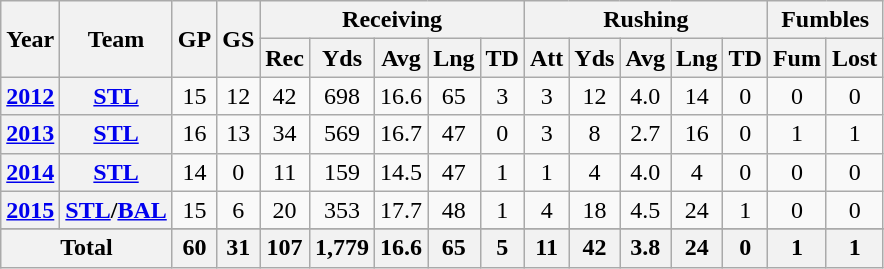<table class="wikitable" style="text-align: center;">
<tr>
<th rowspan="2">Year</th>
<th rowspan="2">Team</th>
<th rowspan="2">GP</th>
<th rowspan="2">GS</th>
<th colspan="5">Receiving</th>
<th colspan="5">Rushing</th>
<th colspan="2">Fumbles</th>
</tr>
<tr>
<th>Rec</th>
<th>Yds</th>
<th>Avg</th>
<th>Lng</th>
<th>TD</th>
<th>Att</th>
<th>Yds</th>
<th>Avg</th>
<th>Lng</th>
<th>TD</th>
<th>Fum</th>
<th>Lost</th>
</tr>
<tr>
<th><a href='#'>2012</a></th>
<th><a href='#'>STL</a></th>
<td>15</td>
<td>12</td>
<td>42</td>
<td>698</td>
<td>16.6</td>
<td>65</td>
<td>3</td>
<td>3</td>
<td>12</td>
<td>4.0</td>
<td>14</td>
<td>0</td>
<td>0</td>
<td>0</td>
</tr>
<tr>
<th><a href='#'>2013</a></th>
<th><a href='#'>STL</a></th>
<td>16</td>
<td>13</td>
<td>34</td>
<td>569</td>
<td>16.7</td>
<td>47</td>
<td>0</td>
<td>3</td>
<td>8</td>
<td>2.7</td>
<td>16</td>
<td>0</td>
<td>1</td>
<td>1</td>
</tr>
<tr>
<th><a href='#'>2014</a></th>
<th><a href='#'>STL</a></th>
<td>14</td>
<td>0</td>
<td>11</td>
<td>159</td>
<td>14.5</td>
<td>47</td>
<td>1</td>
<td>1</td>
<td>4</td>
<td>4.0</td>
<td>4</td>
<td>0</td>
<td>0</td>
<td>0</td>
</tr>
<tr>
<th><a href='#'>2015</a></th>
<th><a href='#'>STL</a>/<a href='#'>BAL</a></th>
<td>15</td>
<td>6</td>
<td>20</td>
<td>353</td>
<td>17.7</td>
<td>48</td>
<td>1</td>
<td>4</td>
<td>18</td>
<td>4.5</td>
<td>24</td>
<td>1</td>
<td>0</td>
<td>0</td>
</tr>
<tr>
</tr>
<tr>
</tr>
<tr>
<th colspan="2">Total</th>
<th>60</th>
<th>31</th>
<th>107</th>
<th>1,779</th>
<th>16.6</th>
<th>65</th>
<th>5</th>
<th>11</th>
<th>42</th>
<th>3.8</th>
<th>24</th>
<th>0</th>
<th>1</th>
<th>1</th>
</tr>
</table>
